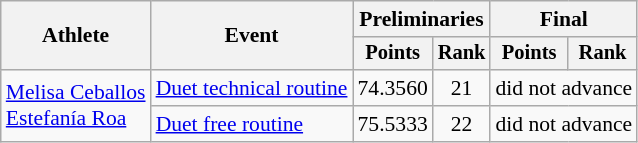<table class="wikitable" style="font-size:90%">
<tr>
<th rowspan="2">Athlete</th>
<th rowspan="2">Event</th>
<th colspan="2">Preliminaries</th>
<th colspan="2">Final</th>
</tr>
<tr style="font-size:95%">
<th>Points</th>
<th>Rank</th>
<th>Points</th>
<th>Rank</th>
</tr>
<tr align="center">
<td align="left" rowspan=2><a href='#'>Melisa Ceballos</a><br><a href='#'>Estefanía Roa</a></td>
<td align="left"><a href='#'>Duet technical routine</a></td>
<td>74.3560</td>
<td>21</td>
<td colspan=2>did not advance</td>
</tr>
<tr align="center">
<td align="left"><a href='#'>Duet free routine</a></td>
<td>75.5333</td>
<td>22</td>
<td colspan=2>did not advance</td>
</tr>
</table>
